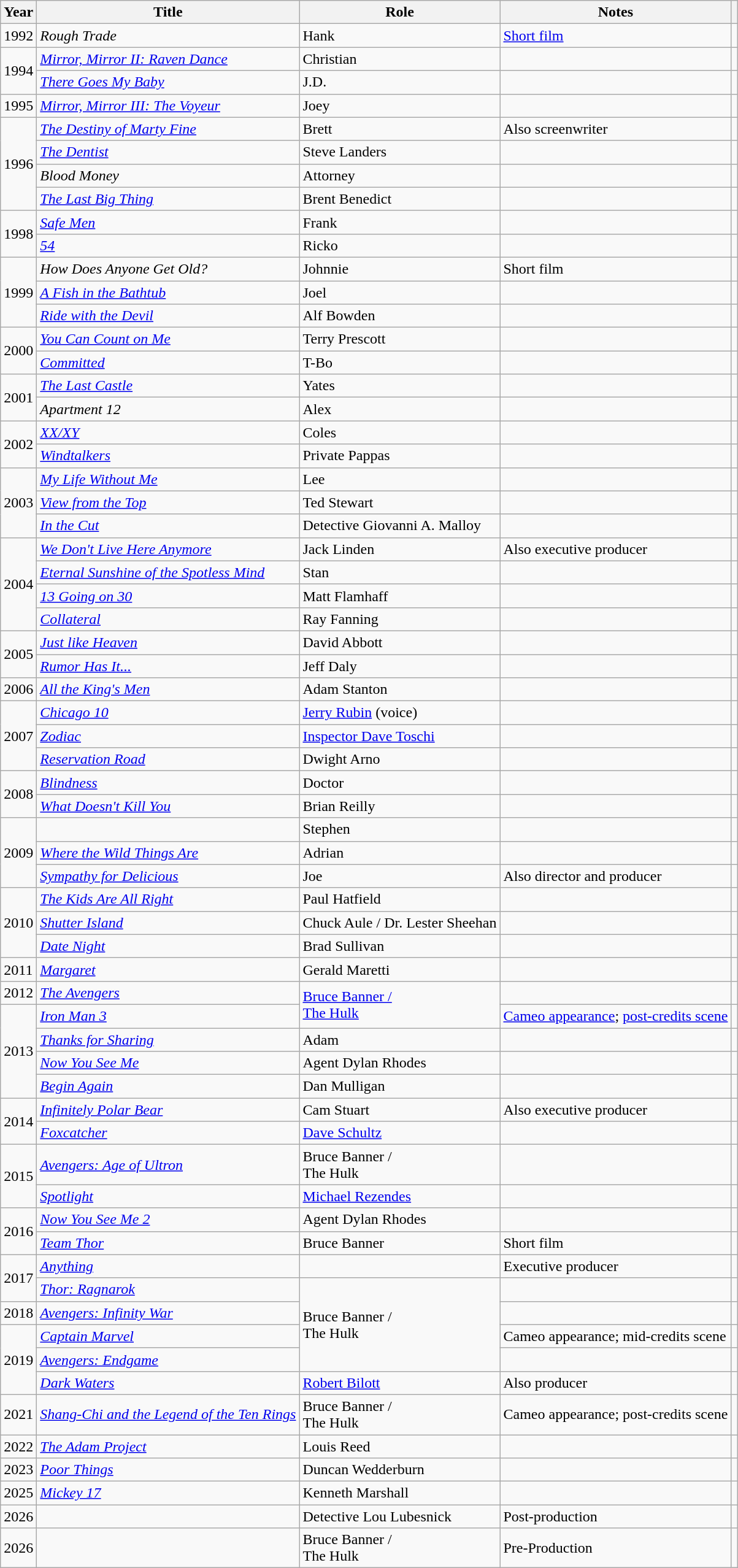<table class="wikitable sortable">
<tr>
<th>Year</th>
<th>Title</th>
<th>Role</th>
<th class="unsortable">Notes</th>
<th scope="col" class="unsortable"></th>
</tr>
<tr>
<td>1992</td>
<td><em>Rough Trade</em></td>
<td>Hank</td>
<td><a href='#'>Short film</a></td>
<td></td>
</tr>
<tr>
<td rowspan="2">1994</td>
<td><em><a href='#'>Mirror, Mirror II: Raven Dance</a></em></td>
<td>Christian</td>
<td></td>
<td></td>
</tr>
<tr>
<td><em><a href='#'>There Goes My Baby</a></em></td>
<td>J.D.</td>
<td></td>
<td></td>
</tr>
<tr>
<td>1995</td>
<td><em><a href='#'>Mirror, Mirror III: The Voyeur</a></em></td>
<td>Joey</td>
<td></td>
<td></td>
</tr>
<tr>
<td rowspan="4">1996</td>
<td><em><a href='#'>The Destiny of Marty Fine</a></em></td>
<td>Brett</td>
<td>Also screenwriter</td>
<td></td>
</tr>
<tr>
<td><em><a href='#'>The Dentist</a></em></td>
<td>Steve Landers</td>
<td></td>
<td></td>
</tr>
<tr>
<td><em>Blood Money</em></td>
<td>Attorney</td>
<td></td>
<td></td>
</tr>
<tr>
<td><em><a href='#'>The Last Big Thing</a></em></td>
<td>Brent Benedict</td>
<td></td>
<td></td>
</tr>
<tr>
<td rowspan="2">1998</td>
<td><em><a href='#'>Safe Men</a></em></td>
<td>Frank</td>
<td></td>
<td></td>
</tr>
<tr>
<td><em><a href='#'>54</a></em></td>
<td>Ricko</td>
<td></td>
<td></td>
</tr>
<tr>
<td rowspan="3">1999</td>
<td><em>How Does Anyone Get Old?</em></td>
<td>Johnnie</td>
<td>Short film</td>
<td></td>
</tr>
<tr>
<td><em><a href='#'>A Fish in the Bathtub</a></em></td>
<td>Joel</td>
<td></td>
<td></td>
</tr>
<tr>
<td><em><a href='#'>Ride with the Devil</a></em></td>
<td>Alf Bowden</td>
<td></td>
<td></td>
</tr>
<tr>
<td rowspan="2">2000</td>
<td><em><a href='#'>You Can Count on Me</a></em></td>
<td>Terry Prescott</td>
<td></td>
<td></td>
</tr>
<tr>
<td><em><a href='#'>Committed</a></em></td>
<td>T-Bo</td>
<td></td>
<td></td>
</tr>
<tr>
<td rowspan="2">2001</td>
<td><em><a href='#'>The Last Castle</a></em></td>
<td>Yates</td>
<td></td>
<td></td>
</tr>
<tr>
<td><em>Apartment 12</em></td>
<td>Alex</td>
<td></td>
<td></td>
</tr>
<tr>
<td rowspan="2">2002</td>
<td><em><a href='#'>XX/XY</a></em></td>
<td>Coles</td>
<td></td>
<td></td>
</tr>
<tr>
<td><em><a href='#'>Windtalkers</a></em></td>
<td>Private Pappas</td>
<td></td>
<td></td>
</tr>
<tr>
<td rowspan="3">2003</td>
<td><em><a href='#'>My Life Without Me</a></em></td>
<td>Lee</td>
<td></td>
<td></td>
</tr>
<tr>
<td><em><a href='#'>View from the Top</a></em></td>
<td>Ted Stewart</td>
<td></td>
<td></td>
</tr>
<tr>
<td><em><a href='#'>In the Cut</a></em></td>
<td>Detective Giovanni A. Malloy</td>
<td></td>
<td></td>
</tr>
<tr>
<td rowspan="4">2004</td>
<td><em><a href='#'>We Don't Live Here Anymore</a></em></td>
<td>Jack Linden</td>
<td>Also executive producer</td>
<td></td>
</tr>
<tr>
<td><em><a href='#'>Eternal Sunshine of the Spotless Mind</a></em></td>
<td>Stan</td>
<td></td>
<td></td>
</tr>
<tr>
<td><em><a href='#'>13 Going on 30</a></em></td>
<td>Matt Flamhaff</td>
<td></td>
<td></td>
</tr>
<tr>
<td><em><a href='#'>Collateral</a></em></td>
<td>Ray Fanning</td>
<td></td>
<td></td>
</tr>
<tr>
<td rowspan="2">2005</td>
<td><em><a href='#'>Just like Heaven</a></em></td>
<td>David Abbott</td>
<td></td>
<td></td>
</tr>
<tr>
<td><em><a href='#'>Rumor Has It...</a></em></td>
<td>Jeff Daly</td>
<td></td>
<td></td>
</tr>
<tr>
<td>2006</td>
<td><em><a href='#'>All the King's Men</a></em></td>
<td>Adam Stanton</td>
<td></td>
<td></td>
</tr>
<tr>
<td rowspan="3">2007</td>
<td><em><a href='#'>Chicago 10</a></em></td>
<td><a href='#'>Jerry Rubin</a> (voice)</td>
<td></td>
<td></td>
</tr>
<tr>
<td><em><a href='#'>Zodiac</a></em></td>
<td><a href='#'>Inspector Dave Toschi</a></td>
<td></td>
<td></td>
</tr>
<tr>
<td><em><a href='#'>Reservation Road</a></em></td>
<td>Dwight Arno</td>
<td></td>
<td></td>
</tr>
<tr>
<td rowspan="2">2008</td>
<td><em><a href='#'>Blindness</a></em></td>
<td>Doctor</td>
<td></td>
<td></td>
</tr>
<tr>
<td><em><a href='#'>What Doesn't Kill You</a></em></td>
<td>Brian Reilly</td>
<td></td>
<td></td>
</tr>
<tr>
<td rowspan="3">2009</td>
<td><em></em></td>
<td>Stephen</td>
<td></td>
<td></td>
</tr>
<tr>
<td><em><a href='#'>Where the Wild Things Are</a></em></td>
<td>Adrian</td>
<td></td>
<td></td>
</tr>
<tr>
<td><em><a href='#'>Sympathy for Delicious</a></em></td>
<td>Joe</td>
<td>Also director and producer</td>
<td></td>
</tr>
<tr>
<td rowspan="3">2010</td>
<td><em><a href='#'>The Kids Are All Right</a></em></td>
<td>Paul Hatfield</td>
<td></td>
<td></td>
</tr>
<tr>
<td><em><a href='#'>Shutter Island</a></em></td>
<td>Chuck Aule / Dr. Lester Sheehan</td>
<td></td>
<td></td>
</tr>
<tr>
<td><em><a href='#'>Date Night</a></em></td>
<td>Brad Sullivan</td>
<td></td>
<td></td>
</tr>
<tr>
<td>2011</td>
<td><em><a href='#'>Margaret</a></em></td>
<td>Gerald Maretti</td>
<td></td>
<td></td>
</tr>
<tr>
<td>2012</td>
<td><em><a href='#'>The Avengers</a></em></td>
<td rowspan=2><a href='#'>Bruce Banner / <br>The Hulk</a></td>
<td></td>
<td></td>
</tr>
<tr>
<td rowspan="4">2013</td>
<td><em><a href='#'>Iron Man 3</a></em></td>
<td><a href='#'>Cameo appearance</a>; <a href='#'>post-credits scene</a></td>
<td></td>
</tr>
<tr>
<td><em><a href='#'>Thanks for Sharing</a></em></td>
<td>Adam</td>
<td></td>
<td></td>
</tr>
<tr>
<td><em><a href='#'>Now You See Me</a></em></td>
<td>Agent Dylan Rhodes</td>
<td></td>
<td></td>
</tr>
<tr>
<td><em><a href='#'>Begin Again</a></em></td>
<td>Dan Mulligan</td>
<td></td>
<td></td>
</tr>
<tr>
<td rowspan="2">2014</td>
<td><em><a href='#'>Infinitely Polar Bear</a></em></td>
<td>Cam Stuart</td>
<td>Also executive producer</td>
<td></td>
</tr>
<tr>
<td><em><a href='#'>Foxcatcher</a></em></td>
<td><a href='#'>Dave Schultz</a></td>
<td></td>
<td></td>
</tr>
<tr>
<td rowspan="2">2015</td>
<td><em><a href='#'>Avengers: Age of Ultron</a></em></td>
<td>Bruce Banner / <br>The Hulk</td>
<td></td>
<td></td>
</tr>
<tr>
<td><em><a href='#'>Spotlight</a></em></td>
<td><a href='#'>Michael Rezendes</a></td>
<td></td>
<td></td>
</tr>
<tr>
<td rowspan="2">2016</td>
<td><em><a href='#'>Now You See Me 2</a></em></td>
<td>Agent Dylan Rhodes</td>
<td></td>
<td></td>
</tr>
<tr>
<td><em><a href='#'>Team Thor</a></em></td>
<td>Bruce Banner</td>
<td>Short film</td>
<td></td>
</tr>
<tr>
<td rowspan="2">2017</td>
<td><em><a href='#'>Anything</a></em></td>
<td></td>
<td>Executive producer</td>
<td></td>
</tr>
<tr>
<td><em><a href='#'>Thor: Ragnarok</a></em></td>
<td rowspan=4>Bruce Banner / <br>The Hulk</td>
<td></td>
<td></td>
</tr>
<tr>
<td>2018</td>
<td><em><a href='#'>Avengers: Infinity War</a></em></td>
<td></td>
<td></td>
</tr>
<tr>
<td rowspan="3">2019</td>
<td><em><a href='#'>Captain Marvel</a></em></td>
<td>Cameo appearance; mid-credits scene</td>
<td></td>
</tr>
<tr>
<td><em><a href='#'>Avengers: Endgame</a></em></td>
<td></td>
<td></td>
</tr>
<tr>
<td><em><a href='#'>Dark Waters</a></em></td>
<td><a href='#'>Robert Bilott</a></td>
<td>Also producer</td>
<td></td>
</tr>
<tr>
<td>2021</td>
<td><em><a href='#'>Shang-Chi and the Legend of the Ten Rings</a></em></td>
<td>Bruce Banner / <br>The Hulk</td>
<td>Cameo appearance; post-credits scene</td>
<td></td>
</tr>
<tr>
<td>2022</td>
<td><em><a href='#'>The Adam Project</a></em></td>
<td>Louis Reed</td>
<td></td>
<td></td>
</tr>
<tr>
<td>2023</td>
<td><em><a href='#'>Poor Things</a></em></td>
<td>Duncan Wedderburn</td>
<td></td>
<td></td>
</tr>
<tr>
<td>2025</td>
<td><em><a href='#'>Mickey 17</a></em></td>
<td>Kenneth Marshall</td>
<td></td>
<td></td>
</tr>
<tr>
<td>2026</td>
<td></td>
<td>Detective Lou Lubesnick</td>
<td>Post-production</td>
<td></td>
</tr>
<tr>
<td>2026</td>
<td></td>
<td>Bruce Banner / <br>The Hulk</td>
<td>Pre-Production</td>
<td></td>
</tr>
</table>
